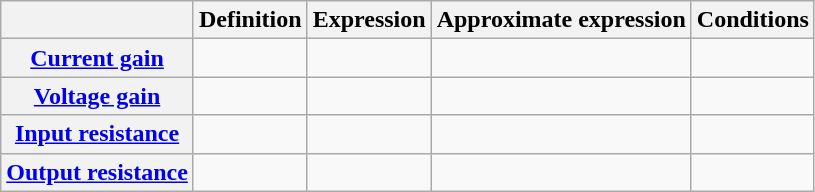<table class="wikitable" style="text-align:left">
<tr>
<th></th>
<th>Definition</th>
<th>Expression</th>
<th>Approximate expression</th>
<th>Conditions</th>
</tr>
<tr>
<th><strong><a href='#'>Current gain</a></strong></th>
<td></td>
<td></td>
<td></td>
<td></td>
</tr>
<tr>
<th><strong><a href='#'>Voltage gain</a></strong></th>
<td></td>
<td></td>
<td></td>
<td></td>
</tr>
<tr>
<th><strong><a href='#'>Input resistance</a></strong></th>
<td></td>
<td></td>
<td></td>
<td></td>
</tr>
<tr>
<th><strong><a href='#'>Output resistance</a></strong></th>
<td></td>
<td></td>
<td></td>
<td></td>
</tr>
</table>
